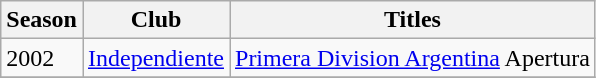<table class="wikitable">
<tr>
<th>Season</th>
<th>Club</th>
<th>Titles</th>
</tr>
<tr>
<td>2002</td>
<td><a href='#'>Independiente</a></td>
<td><a href='#'>Primera Division Argentina</a> Apertura</td>
</tr>
<tr>
</tr>
</table>
